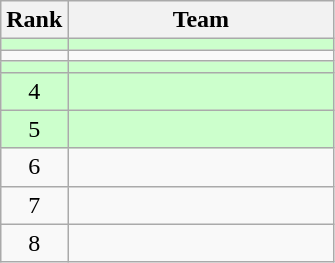<table class="wikitable">
<tr>
<th>Rank</th>
<th width=170>Team</th>
</tr>
<tr bgcolor=ccffcc>
<td align=center></td>
<td></td>
</tr>
<tr>
<td align=center></td>
<td></td>
</tr>
<tr bgcolor=ccffcc>
<td align=center></td>
<td></td>
</tr>
<tr bgcolor=ccffcc>
<td align=center>4</td>
<td></td>
</tr>
<tr bgcolor=ccffcc>
<td align=center>5</td>
<td></td>
</tr>
<tr>
<td align=center>6</td>
<td></td>
</tr>
<tr>
<td align=center>7</td>
<td></td>
</tr>
<tr>
<td align=center>8</td>
<td></td>
</tr>
</table>
